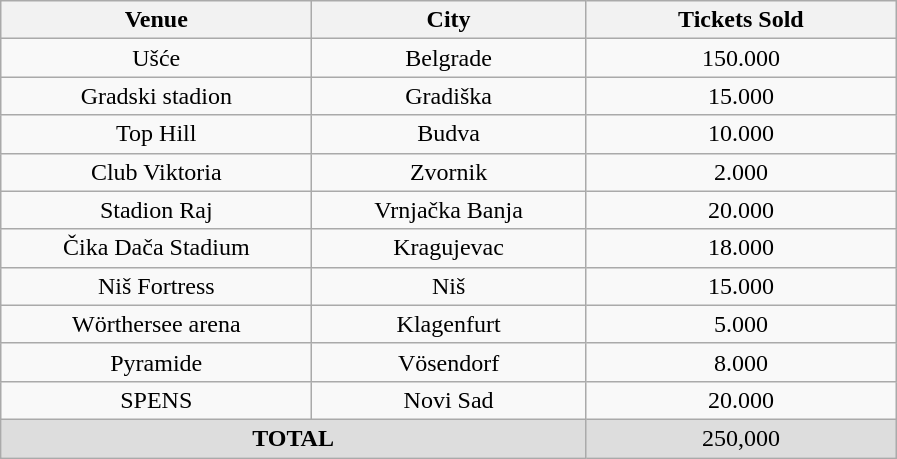<table class="wikitable" style="text-align:center">
<tr>
<th style="width:200px;">Venue</th>
<th style="width:175px;">City</th>
<th style="width:200px;">Tickets Sold</th>
</tr>
<tr>
<td>Ušće</td>
<td>Belgrade</td>
<td>150.000</td>
</tr>
<tr>
<td>Gradski stadion</td>
<td>Gradiška</td>
<td>15.000</td>
</tr>
<tr>
<td>Top Hill</td>
<td>Budva</td>
<td>10.000</td>
</tr>
<tr>
<td>Club Viktoria</td>
<td>Zvornik</td>
<td>2.000</td>
</tr>
<tr>
<td>Stadion Raj</td>
<td>Vrnjačka Banja</td>
<td>20.000</td>
</tr>
<tr>
<td>Čika Dača Stadium</td>
<td>Kragujevac</td>
<td>18.000</td>
</tr>
<tr>
<td>Niš Fortress</td>
<td>Niš</td>
<td>15.000</td>
</tr>
<tr>
<td>Wörthersee arena</td>
<td>Klagenfurt</td>
<td>5.000</td>
</tr>
<tr>
<td>Pyramide</td>
<td>Vösendorf</td>
<td>8.000</td>
</tr>
<tr>
<td>SPENS</td>
<td>Novi Sad</td>
<td>20.000</td>
</tr>
<tr style="background:#ddd;">
<td colspan="2"><strong>TOTAL</strong></td>
<td>250,000</td>
</tr>
</table>
